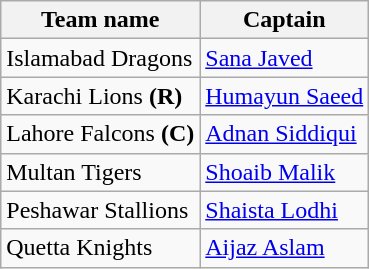<table class="wikitable">
<tr>
<th>Team name</th>
<th>Captain</th>
</tr>
<tr>
<td>Islamabad Dragons</td>
<td><a href='#'>Sana Javed</a></td>
</tr>
<tr>
<td>Karachi Lions <strong>(R)</strong></td>
<td><a href='#'>Humayun Saeed</a></td>
</tr>
<tr>
<td>Lahore Falcons <strong>(C)</strong></td>
<td><a href='#'>Adnan Siddiqui</a></td>
</tr>
<tr>
<td>Multan Tigers</td>
<td><a href='#'>Shoaib Malik</a></td>
</tr>
<tr>
<td>Peshawar Stallions</td>
<td><a href='#'>Shaista Lodhi</a></td>
</tr>
<tr>
<td>Quetta Knights</td>
<td><a href='#'>Aijaz Aslam</a></td>
</tr>
</table>
